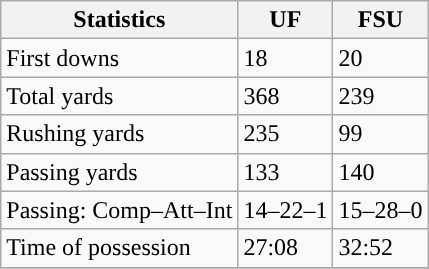<table class="wikitable" style="float: left;">
<tr>
<th>Statistics</th>
<th>UF</th>
<th>FSU</th>
</tr>
<tr>
<td>First downs</td>
<td>18</td>
<td>20</td>
</tr>
<tr>
<td>Total yards</td>
<td>368</td>
<td>239</td>
</tr>
<tr>
<td>Rushing yards</td>
<td>235</td>
<td>99</td>
</tr>
<tr>
<td>Passing yards</td>
<td>133</td>
<td>140</td>
</tr>
<tr>
<td>Passing: Comp–Att–Int</td>
<td>14–22–1</td>
<td>15–28–0</td>
</tr>
<tr>
<td>Time of possession</td>
<td>27:08</td>
<td>32:52</td>
</tr>
<tr>
</tr>
</table>
